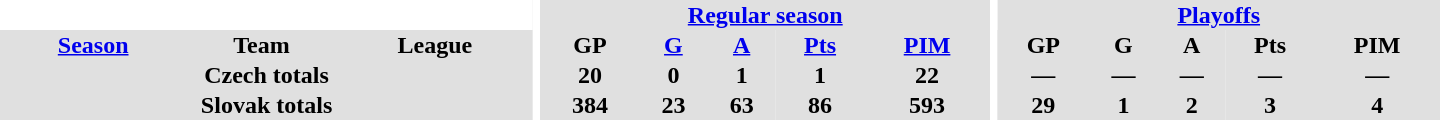<table border="0" cellpadding="1" cellspacing="0" style="text-align:center; width:60em">
<tr bgcolor="#e0e0e0">
<th colspan="3" bgcolor="#ffffff"></th>
<th rowspan="99" bgcolor="#ffffff"></th>
<th colspan="5"><a href='#'>Regular season</a></th>
<th rowspan="99" bgcolor="#ffffff"></th>
<th colspan="5"><a href='#'>Playoffs</a></th>
</tr>
<tr bgcolor="#e0e0e0">
<th><a href='#'>Season</a></th>
<th>Team</th>
<th>League</th>
<th>GP</th>
<th><a href='#'>G</a></th>
<th><a href='#'>A</a></th>
<th><a href='#'>Pts</a></th>
<th><a href='#'>PIM</a></th>
<th>GP</th>
<th>G</th>
<th>A</th>
<th>Pts</th>
<th>PIM</th>
</tr>
<tr bgcolor="#e0e0e0">
<th colspan="3">Czech totals</th>
<th>20</th>
<th>0</th>
<th>1</th>
<th>1</th>
<th>22</th>
<th>—</th>
<th>—</th>
<th>—</th>
<th>—</th>
<th>—</th>
</tr>
<tr bgcolor="#e0e0e0">
<th colspan="3">Slovak totals</th>
<th>384</th>
<th>23</th>
<th>63</th>
<th>86</th>
<th>593</th>
<th>29</th>
<th>1</th>
<th>2</th>
<th>3</th>
<th>4</th>
</tr>
</table>
